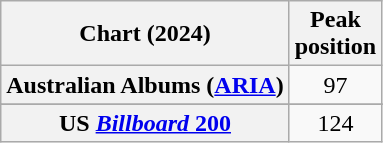<table class="wikitable sortable plainrowheaders" style="text-align:center">
<tr>
<th scope="col">Chart (2024)</th>
<th scope="col">Peak<br>position</th>
</tr>
<tr>
<th scope="row">Australian Albums (<a href='#'>ARIA</a>)</th>
<td>97</td>
</tr>
<tr>
</tr>
<tr>
</tr>
<tr>
</tr>
<tr>
<th scope="row">US <a href='#'><em>Billboard</em> 200</a></th>
<td>124</td>
</tr>
</table>
